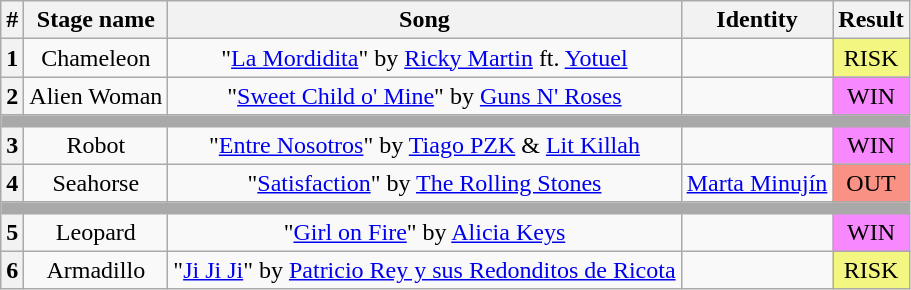<table class="wikitable plainrowheaders" style="text-align: center;">
<tr>
<th>#</th>
<th>Stage name</th>
<th>Song</th>
<th>Identity</th>
<th>Result</th>
</tr>
<tr>
<th>1</th>
<td>Chameleon</td>
<td>"<a href='#'>La Mordidita</a>" by <a href='#'>Ricky Martin</a> ft. <a href='#'>Yotuel</a></td>
<td></td>
<td bgcolor=#F3F781>RISK</td>
</tr>
<tr>
<th>2</th>
<td>Alien Woman</td>
<td>"<a href='#'>Sweet Child o' Mine</a>" by <a href='#'>Guns N' Roses</a></td>
<td></td>
<td bgcolor=#F888FD>WIN</td>
</tr>
<tr>
<td colspan="5" style="background:darkgray"></td>
</tr>
<tr>
<th>3</th>
<td>Robot</td>
<td>"<a href='#'>Entre Nosotros</a>" by <a href='#'>Tiago PZK</a> & <a href='#'>Lit Killah</a></td>
<td></td>
<td bgcolor=#F888FD>WIN</td>
</tr>
<tr>
<th>4</th>
<td>Seahorse</td>
<td>"<a href='#'>Satisfaction</a>" by <a href='#'>The Rolling Stones</a></td>
<td><a href='#'>Marta Minujín</a></td>
<td bgcolor=#F99185>OUT</td>
</tr>
<tr>
<td colspan="5" style="background:darkgray"></td>
</tr>
<tr>
<th>5</th>
<td>Leopard</td>
<td>"<a href='#'>Girl on Fire</a>" by <a href='#'>Alicia Keys</a></td>
<td></td>
<td bgcolor=#F888FD>WIN</td>
</tr>
<tr>
<th>6</th>
<td>Armadillo</td>
<td>"<a href='#'>Ji Ji Ji</a>" by <a href='#'>Patricio Rey y sus Redonditos de Ricota</a></td>
<td></td>
<td bgcolor=#F3F781>RISK</td>
</tr>
</table>
